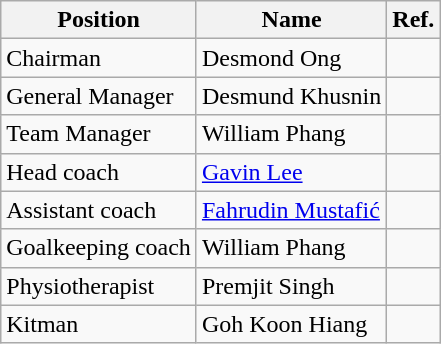<table class="wikitable">
<tr>
<th>Position</th>
<th>Name</th>
<th>Ref.</th>
</tr>
<tr>
<td>Chairman</td>
<td> Desmond Ong</td>
<td></td>
</tr>
<tr>
<td>General Manager</td>
<td> Desmund Khusnin</td>
<td></td>
</tr>
<tr>
<td>Team Manager</td>
<td> William Phang</td>
<td></td>
</tr>
<tr>
<td>Head coach</td>
<td> <a href='#'>Gavin Lee</a></td>
<td></td>
</tr>
<tr>
<td>Assistant coach</td>
<td> <a href='#'>Fahrudin Mustafić</a></td>
<td></td>
</tr>
<tr>
<td>Goalkeeping coach</td>
<td> William Phang</td>
<td></td>
</tr>
<tr>
<td>Physiotherapist</td>
<td> Premjit Singh</td>
<td></td>
</tr>
<tr>
<td>Kitman</td>
<td> Goh Koon Hiang</td>
<td></td>
</tr>
</table>
